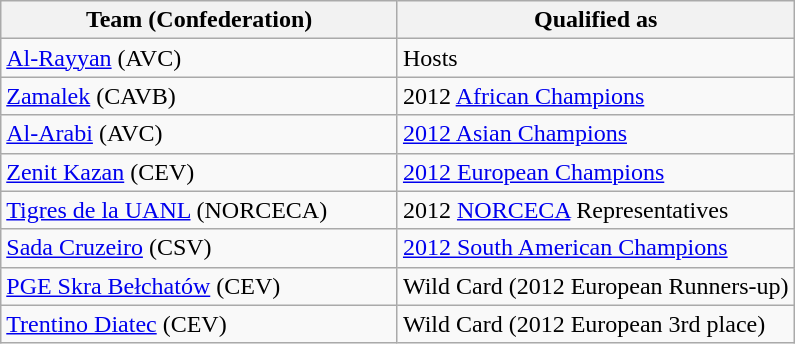<table class="wikitable">
<tr>
<th width=50%>Team (Confederation)</th>
<th width=50%>Qualified as</th>
</tr>
<tr>
<td> <a href='#'>Al-Rayyan</a> (AVC)</td>
<td>Hosts</td>
</tr>
<tr>
<td> <a href='#'>Zamalek</a> (CAVB)</td>
<td>2012 <a href='#'>African Champions</a></td>
</tr>
<tr>
<td> <a href='#'>Al-Arabi</a> (AVC)</td>
<td><a href='#'>2012 Asian Champions</a></td>
</tr>
<tr>
<td> <a href='#'>Zenit Kazan</a> (CEV)</td>
<td><a href='#'>2012 European Champions</a></td>
</tr>
<tr>
<td> <a href='#'>Tigres de la UANL</a> (NORCECA)</td>
<td>2012 <a href='#'>NORCECA</a> Representatives</td>
</tr>
<tr>
<td> <a href='#'>Sada Cruzeiro</a> (CSV)</td>
<td><a href='#'>2012 South American Champions</a></td>
</tr>
<tr>
<td> <a href='#'>PGE Skra Bełchatów</a> (CEV)</td>
<td>Wild Card (2012 European Runners-up)</td>
</tr>
<tr>
<td> <a href='#'>Trentino Diatec</a> (CEV)</td>
<td>Wild Card (2012 European 3rd place)</td>
</tr>
</table>
